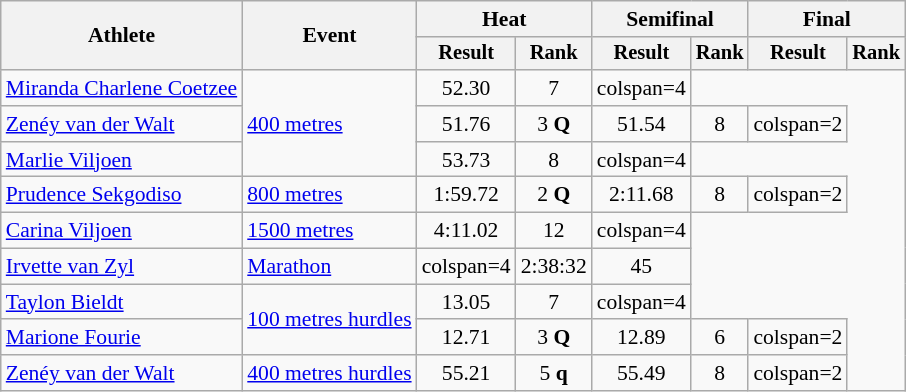<table class="wikitable" style="font-size:90%">
<tr>
<th rowspan="2">Athlete</th>
<th rowspan="2">Event</th>
<th colspan="2">Heat</th>
<th colspan="2">Semifinal</th>
<th colspan="2">Final</th>
</tr>
<tr style="font-size:95%">
<th>Result</th>
<th>Rank</th>
<th>Result</th>
<th>Rank</th>
<th>Result</th>
<th>Rank</th>
</tr>
<tr align=center>
<td align=left><a href='#'>Miranda Charlene Coetzee</a></td>
<td align=left rowspan=3><a href='#'>400 metres</a></td>
<td>52.30</td>
<td>7</td>
<td>colspan=4 </td>
</tr>
<tr align=center>
<td align=left><a href='#'>Zenéy van der Walt</a></td>
<td>51.76</td>
<td>3 <strong>Q</strong></td>
<td>51.54</td>
<td>8</td>
<td>colspan=2 </td>
</tr>
<tr align=center>
<td align=left><a href='#'>Marlie Viljoen</a></td>
<td>53.73</td>
<td>8</td>
<td>colspan=4 </td>
</tr>
<tr align=center>
<td align=left><a href='#'>Prudence Sekgodiso</a></td>
<td align=left><a href='#'>800 metres</a></td>
<td>1:59.72</td>
<td>2 <strong>Q</strong></td>
<td>2:11.68</td>
<td>8</td>
<td>colspan=2 </td>
</tr>
<tr align=center>
<td align=left><a href='#'>Carina Viljoen</a></td>
<td align=left><a href='#'>1500 metres</a></td>
<td>4:11.02</td>
<td>12</td>
<td>colspan=4 </td>
</tr>
<tr align=center>
<td align=left><a href='#'>Irvette van Zyl</a></td>
<td align=left><a href='#'>Marathon</a></td>
<td>colspan=4</td>
<td>2:38:32 </td>
<td>45</td>
</tr>
<tr align=center>
<td align=left><a href='#'>Taylon Bieldt</a></td>
<td align=left rowspan=2><a href='#'>100 metres hurdles</a></td>
<td>13.05</td>
<td>7</td>
<td>colspan=4 </td>
</tr>
<tr align=center>
<td align=left><a href='#'>Marione Fourie</a></td>
<td>12.71</td>
<td>3 <strong>Q</strong></td>
<td>12.89</td>
<td>6</td>
<td>colspan=2 </td>
</tr>
<tr align=center>
<td align=left><a href='#'>Zenéy van der Walt</a></td>
<td align=left><a href='#'>400 metres hurdles</a></td>
<td>55.21</td>
<td>5 <strong>q</strong></td>
<td>55.49</td>
<td>8</td>
<td>colspan=2 </td>
</tr>
</table>
